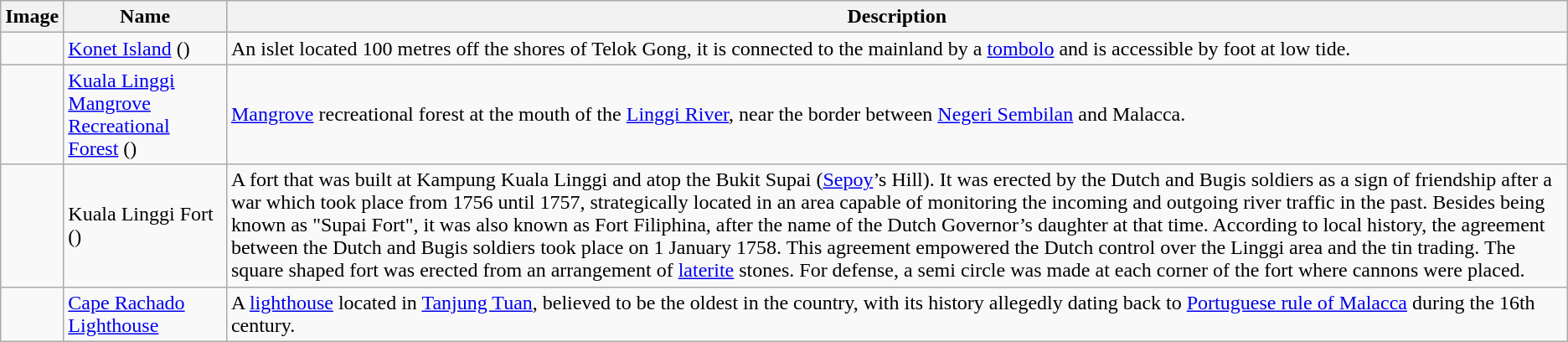<table class="wikitable">
<tr>
<th>Image</th>
<th>Name</th>
<th>Description</th>
</tr>
<tr>
<td></td>
<td><a href='#'>Konet Island</a> ()</td>
<td>An islet located 100 metres off the shores of Telok Gong, it is connected to the mainland by a <a href='#'>tombolo</a> and is accessible by foot at low tide.</td>
</tr>
<tr>
<td></td>
<td><a href='#'>Kuala Linggi Mangrove Recreational Forest</a> ()</td>
<td><a href='#'>Mangrove</a> recreational forest at the mouth of the <a href='#'>Linggi River</a>, near the border between <a href='#'>Negeri Sembilan</a> and Malacca.</td>
</tr>
<tr>
<td></td>
<td>Kuala Linggi Fort ()</td>
<td>A fort that was built at Kampung Kuala Linggi and atop the Bukit Supai (<a href='#'>Sepoy</a>’s Hill). It was erected by the Dutch and Bugis soldiers as a sign of friendship after a war which took place from 1756 until 1757, strategically located in an area capable of monitoring the incoming and outgoing river traffic in the past. Besides being known as "Supai Fort", it was also known as Fort Filiphina, after the name of the Dutch Governor’s daughter at that time. According to local history, the agreement between the Dutch and Bugis soldiers took place on 1 January 1758. This agreement empowered the Dutch control over the Linggi area and the tin trading. The square shaped fort was erected from an arrangement of <a href='#'>laterite</a> stones. For defense, a semi circle was made at each corner of the fort where cannons were placed.</td>
</tr>
<tr>
<td></td>
<td><a href='#'>Cape Rachado Lighthouse</a></td>
<td>A <a href='#'>lighthouse</a> located in <a href='#'>Tanjung Tuan</a>, believed to be the oldest in the country, with its history allegedly dating back to <a href='#'>Portuguese rule of Malacca</a> during the 16th century.</td>
</tr>
</table>
